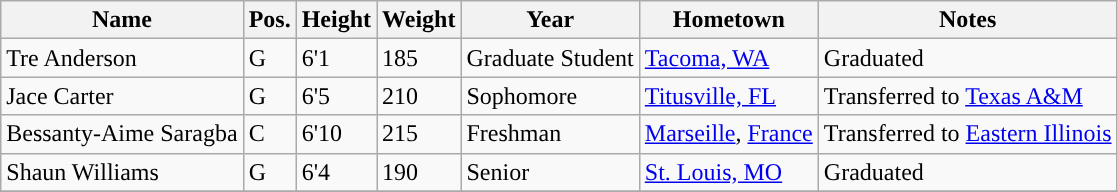<table class="wikitable sortable" border="1">
<tr align=center>
<th>Name</th>
<th>Pos.</th>
<th>Height</th>
<th>Weight</th>
<th>Year</th>
<th>Hometown</th>
<th>Notes</th>
</tr>
<tr>
<td>Tre Anderson</td>
<td>G</td>
<td>6'1</td>
<td>185</td>
<td>Graduate Student</td>
<td><a href='#'>Tacoma, WA</a></td>
<td>Graduated</td>
</tr>
<tr>
<td>Jace Carter</td>
<td>G</td>
<td>6'5</td>
<td>210</td>
<td>Sophomore</td>
<td><a href='#'>Titusville, FL</a></td>
<td>Transferred to <a href='#'>Texas A&M</a></td>
</tr>
<tr>
<td>Bessanty-Aime Saragba</td>
<td>C</td>
<td>6'10</td>
<td>215</td>
<td>Freshman</td>
<td><a href='#'>Marseille</a>, <a href='#'>France</a></td>
<td>Transferred to <a href='#'>Eastern Illinois</a></td>
</tr>
<tr>
<td>Shaun Williams</td>
<td>G</td>
<td>6'4</td>
<td>190</td>
<td>Senior</td>
<td><a href='#'>St. Louis, MO</a></td>
<td>Graduated</td>
</tr>
<tr>
</tr>
</table>
